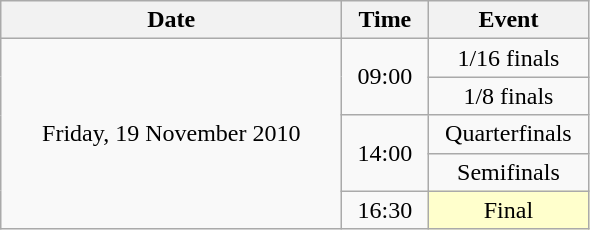<table class = "wikitable" style="text-align:center;">
<tr>
<th width=220>Date</th>
<th width=50>Time</th>
<th width=100>Event</th>
</tr>
<tr>
<td rowspan=5>Friday, 19 November 2010</td>
<td rowspan=2>09:00</td>
<td>1/16 finals</td>
</tr>
<tr>
<td>1/8 finals</td>
</tr>
<tr>
<td rowspan=2>14:00</td>
<td>Quarterfinals</td>
</tr>
<tr>
<td>Semifinals</td>
</tr>
<tr>
<td>16:30</td>
<td bgcolor=ffffcc>Final</td>
</tr>
</table>
